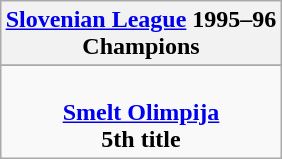<table class="wikitable" style="text-align: center; margin: 0 auto;">
<tr>
<th><a href='#'>Slovenian League</a> 1995–96<br>Champions</th>
</tr>
<tr>
</tr>
<tr>
<td><br><strong><a href='#'>Smelt Olimpija</a></strong><br><strong>5th title</strong></td>
</tr>
</table>
